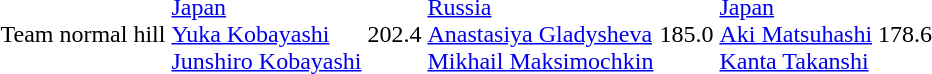<table>
<tr>
<td>Team normal hill<br></td>
<td> <a href='#'>Japan</a><br><a href='#'>Yuka Kobayashi</a><br><a href='#'>Junshiro Kobayashi</a></td>
<td>202.4</td>
<td> <a href='#'>Russia</a><br><a href='#'>Anastasiya Gladysheva</a><br><a href='#'>Mikhail Maksimochkin</a></td>
<td>185.0</td>
<td> <a href='#'>Japan</a><br><a href='#'>Aki Matsuhashi</a><br><a href='#'>Kanta Takanshi</a></td>
<td>178.6</td>
</tr>
</table>
